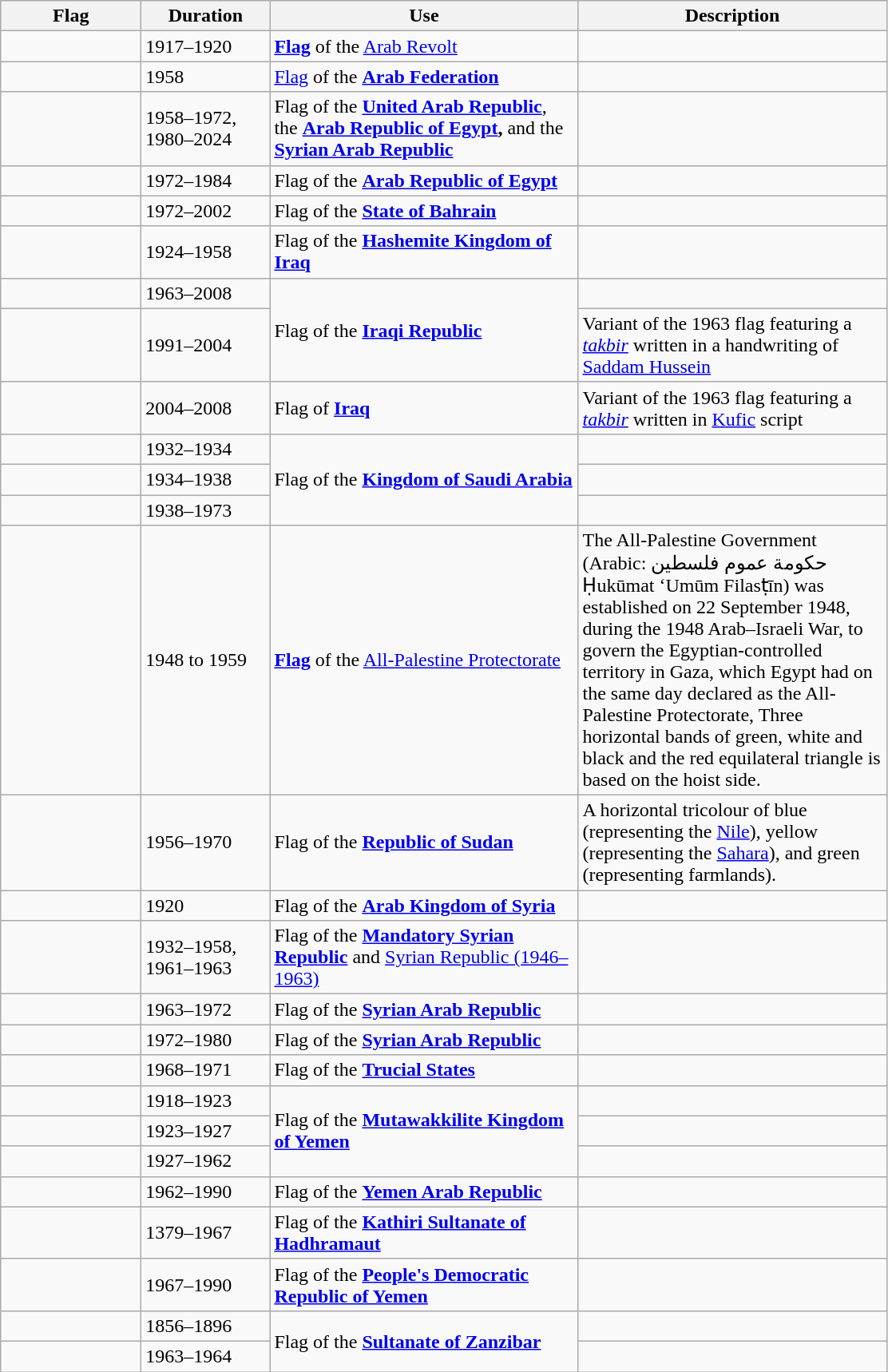<table class="wikitable">
<tr>
<th style="width:110px;">Flag</th>
<th style="width:100px;">Duration</th>
<th style="width:250px;">Use</th>
<th style="width:250px;">Description</th>
</tr>
<tr>
<td></td>
<td>1917–1920</td>
<td><strong><a href='#'>Flag</a></strong> of the <a href='#'>Arab Revolt</a></td>
<td></td>
</tr>
<tr>
<td></td>
<td>1958</td>
<td><a href='#'>Flag</a> of the <strong><a href='#'>Arab Federation</a></strong></td>
<td></td>
</tr>
<tr>
<td></td>
<td>1958–1972,<br>1980–2024</td>
<td>Flag of the <a href='#'><strong>United Arab Republic</strong></a>, the <strong><a href='#'>Arab Republic of Egypt</a>,</strong> and the <strong><a href='#'>Syrian Arab Republic</a></strong></td>
<td></td>
</tr>
<tr>
<td></td>
<td>1972–1984</td>
<td>Flag of the <strong><a href='#'>Arab Republic of Egypt</a></strong></td>
<td></td>
</tr>
<tr>
<td></td>
<td>1972–2002</td>
<td>Flag of the <strong><a href='#'>State of Bahrain</a></strong></td>
<td></td>
</tr>
<tr>
<td></td>
<td>1924–1958</td>
<td>Flag of the <strong><a href='#'>Hashemite Kingdom of Iraq</a></strong></td>
<td></td>
</tr>
<tr>
<td></td>
<td>1963–2008</td>
<td rowspan="2">Flag of the <strong><a href='#'>Iraqi Republic</a></strong></td>
<td></td>
</tr>
<tr>
<td></td>
<td>1991–2004</td>
<td>Variant of the 1963 flag featuring a <em><a href='#'>takbir</a></em> written in a handwriting of <a href='#'>Saddam Hussein</a></td>
</tr>
<tr>
<td></td>
<td>2004–2008</td>
<td>Flag of <strong><a href='#'>Iraq</a></strong></td>
<td>Variant of the 1963 flag featuring a <em><a href='#'>takbir</a></em> written in <a href='#'>Kufic</a> script</td>
</tr>
<tr>
<td></td>
<td>1932–1934</td>
<td rowspan="3">Flag of the <strong><a href='#'>Kingdom of Saudi Arabia</a></strong></td>
<td></td>
</tr>
<tr>
<td></td>
<td>1934–1938</td>
<td></td>
</tr>
<tr>
<td></td>
<td>1938–1973</td>
<td></td>
</tr>
<tr>
<td></td>
<td>1948 to 1959</td>
<td><strong><a href='#'>Flag</a></strong> of the <a href='#'>All-Palestine Protectorate</a></td>
<td>The All-Palestine Government (Arabic: حكومة عموم فلسطين Ḥukūmat ‘Umūm Filasṭīn) was established on 22 September 1948, during the 1948 Arab–Israeli War, to govern the Egyptian-controlled territory in Gaza, which Egypt had on the same day declared as the All-Palestine Protectorate, Three horizontal bands of green, white and black and the red equilateral triangle is based on the hoist side.</td>
</tr>
<tr>
<td></td>
<td>1956–1970</td>
<td>Flag of the <strong><a href='#'>Republic of Sudan</a></strong></td>
<td>A horizontal tricolour of blue (representing the <a href='#'>Nile</a>), yellow (representing the <a href='#'>Sahara</a>), and green (representing farmlands).</td>
</tr>
<tr>
<td></td>
<td>1920</td>
<td>Flag of the <strong><a href='#'>Arab Kingdom of Syria</a></strong></td>
<td></td>
</tr>
<tr>
<td></td>
<td>1932–1958, 1961–1963</td>
<td>Flag of the <strong><a href='#'>Mandatory Syrian Republic</a></strong> and <a href='#'>Syrian Republic (1946–1963)</a></td>
<td></td>
</tr>
<tr>
<td></td>
<td>1963–1972</td>
<td>Flag of the <strong><a href='#'>Syrian Arab Republic</a></strong></td>
<td></td>
</tr>
<tr>
<td></td>
<td>1972–1980</td>
<td>Flag of the <strong><a href='#'>Syrian Arab Republic</a></strong></td>
<td></td>
</tr>
<tr>
<td></td>
<td>1968–1971</td>
<td>Flag of the <strong><a href='#'>Trucial States</a></strong></td>
<td></td>
</tr>
<tr>
<td></td>
<td>1918–1923</td>
<td rowspan="3">Flag of the <strong><a href='#'>Mutawakkilite Kingdom of Yemen</a></strong></td>
<td></td>
</tr>
<tr>
<td></td>
<td>1923–1927</td>
<td></td>
</tr>
<tr>
<td></td>
<td>1927–1962</td>
<td></td>
</tr>
<tr>
<td></td>
<td>1962–1990</td>
<td>Flag of the <strong><a href='#'>Yemen Arab Republic</a></strong></td>
<td></td>
</tr>
<tr>
<td></td>
<td>1379–1967</td>
<td>Flag of the <strong><a href='#'>Kathiri Sultanate of Hadhramaut</a></strong></td>
<td></td>
</tr>
<tr>
<td></td>
<td>1967–1990</td>
<td>Flag of the <strong><a href='#'>People's Democratic Republic of Yemen</a></strong></td>
<td></td>
</tr>
<tr>
<td></td>
<td>1856–1896</td>
<td rowspan="2">Flag of the <strong><a href='#'>Sultanate of Zanzibar</a></strong></td>
<td></td>
</tr>
<tr>
<td></td>
<td>1963–1964</td>
<td></td>
</tr>
</table>
